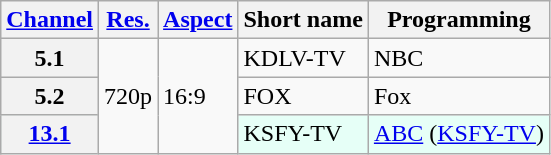<table class="wikitable">
<tr>
<th scope = "col"><a href='#'>Channel</a></th>
<th scope = "col"><a href='#'>Res.</a></th>
<th scope = "col"><a href='#'>Aspect</a></th>
<th scope = "col">Short name</th>
<th scope = "col">Programming</th>
</tr>
<tr>
<th scope = "row">5.1</th>
<td rowspan=3>720p</td>
<td rowspan=3>16:9</td>
<td>KDLV-TV</td>
<td>NBC</td>
</tr>
<tr>
<th scope = "row">5.2</th>
<td>FOX</td>
<td>Fox</td>
</tr>
<tr style="background-color: #E6FFF7;">
<th scope = "row"><a href='#'>13.1</a></th>
<td>KSFY-TV</td>
<td><a href='#'>ABC</a> (<a href='#'>KSFY-TV</a>)</td>
</tr>
</table>
